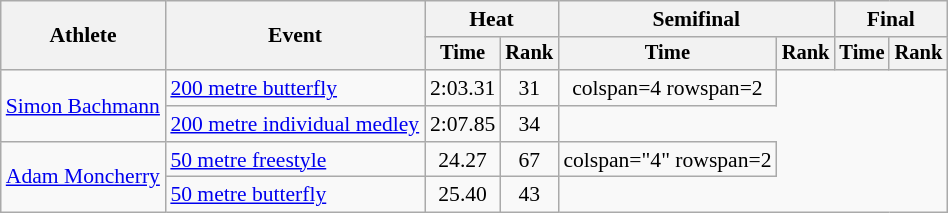<table class="wikitable" style="text-align:center; font-size:90%; width:50%;">
<tr>
<th rowspan="2">Athlete</th>
<th rowspan="2">Event</th>
<th colspan="2">Heat</th>
<th colspan="2">Semifinal</th>
<th colspan="2">Final</th>
</tr>
<tr style="font-size:95%">
<th>Time</th>
<th>Rank</th>
<th>Time</th>
<th>Rank</th>
<th>Time</th>
<th>Rank</th>
</tr>
<tr align=center>
<td align=left rowspan=2><a href='#'>Simon Bachmann</a></td>
<td align=left><a href='#'>200 metre butterfly</a></td>
<td>2:03.31</td>
<td>31</td>
<td>colspan=4 rowspan=2 </td>
</tr>
<tr align=center>
<td align=left><a href='#'>200 metre individual medley</a></td>
<td>2:07.85</td>
<td>34</td>
</tr>
<tr align=center>
<td align=left rowspan=2><a href='#'>Adam Moncherry</a></td>
<td align=left><a href='#'>50 metre freestyle</a></td>
<td>24.27</td>
<td>67</td>
<td>colspan="4" rowspan=2 </td>
</tr>
<tr align=center>
<td align=left><a href='#'>50 metre butterfly</a></td>
<td>25.40</td>
<td>43</td>
</tr>
</table>
